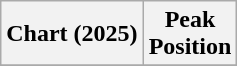<table class="wikitable sortable plainrowheaders">
<tr>
<th scope="col">Chart (2025)</th>
<th scope="col">Peak<br>Position</th>
</tr>
<tr>
</tr>
</table>
